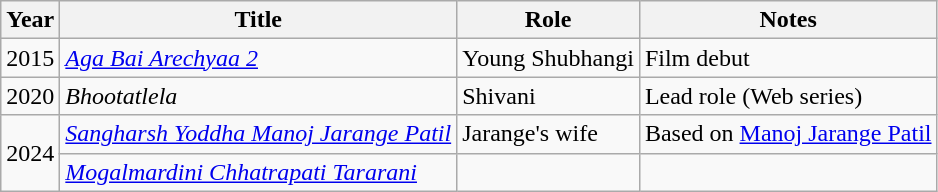<table class="wikitable">
<tr>
<th>Year</th>
<th>Title</th>
<th>Role</th>
<th>Notes</th>
</tr>
<tr>
<td>2015</td>
<td><em><a href='#'>Aga Bai Arechyaa 2</a></em></td>
<td>Young Shubhangi</td>
<td>Film debut</td>
</tr>
<tr>
<td>2020</td>
<td><em>Bhootatlela</em></td>
<td>Shivani</td>
<td>Lead role (Web series)</td>
</tr>
<tr>
<td rowspan="2">2024</td>
<td><em><a href='#'>Sangharsh Yoddha Manoj Jarange Patil</a></em></td>
<td>Jarange's wife</td>
<td>Based on <a href='#'>Manoj Jarange Patil</a></td>
</tr>
<tr>
<td><em><a href='#'>Mogalmardini Chhatrapati Tararani</a></em></td>
<td></td>
<td></td>
</tr>
</table>
